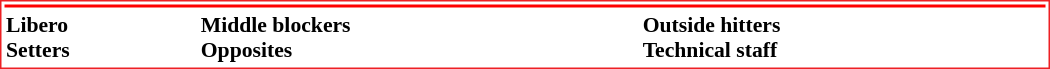<table class="toccolours" style="border: #ED2024 solid 1px; background: #FFFFFF; font-size: 95%; width:700px">
<tr>
<th colspan=5 style="background-color:#ff0000;"></th>
</tr>
<tr>
<td style="font-size: 95%;" valign="top"><strong>Libero</strong><br><strong>Setters</strong></td>
<td style="font-size: 95%;" valign="top"><strong>Middle blockers</strong><br><strong>Opposites</strong></td>
<td style="font-size: 95%;" valign="top"><strong>Outside hitters</strong><br><strong>Technical staff</strong></td>
</tr>
</table>
